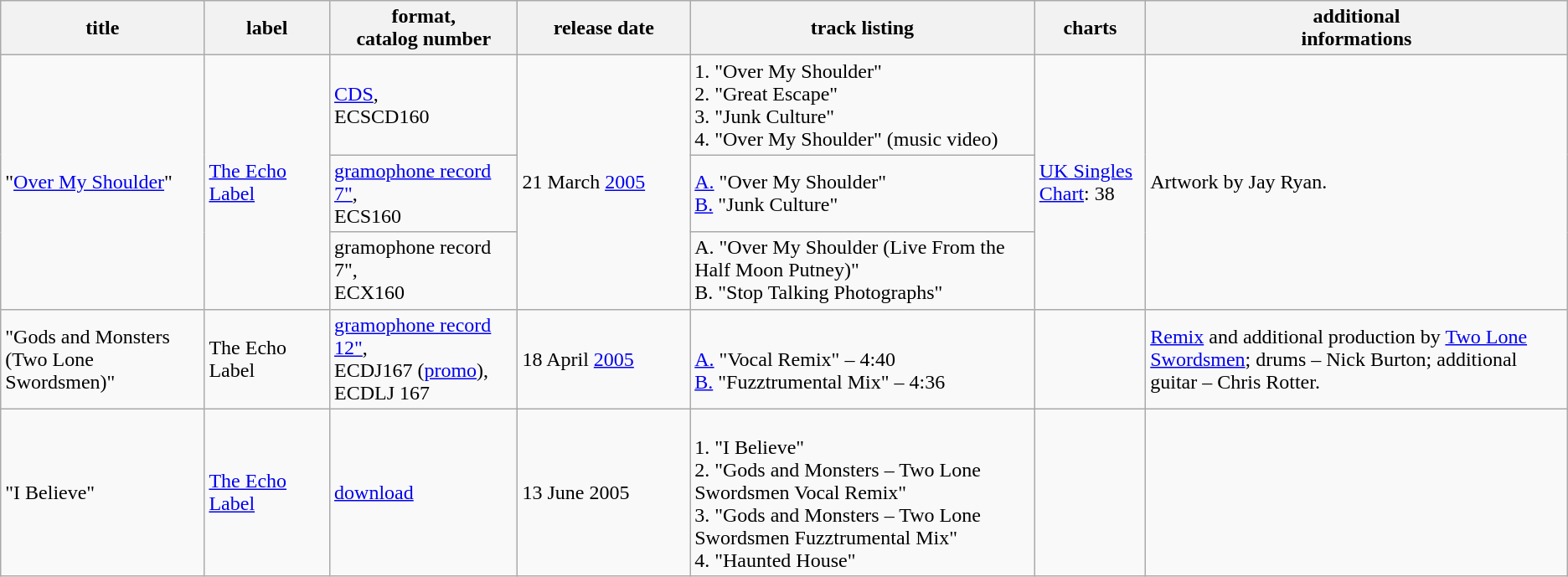<table class="wikitable">
<tr>
<th style="width: 13%">title</th>
<th style="width: 8%">label</th>
<th style="width: 12%">format,<br>catalog number</th>
<th style="width: 11%">release date</th>
<th style="width: 22%">track listing</th>
<th>charts</th>
<th>additional<br>informations</th>
</tr>
<tr>
<td rowspan="3">"<a href='#'>Over My Shoulder</a>"</td>
<td rowspan="3"><a href='#'>The Echo Label</a></td>
<td><a href='#'>CDS</a>,<br>ECSCD160</td>
<td rowspan="3">21 March <a href='#'>2005</a></td>
<td>1. "Over My Shoulder"<br>2. "Great Escape"<br>3. "Junk Culture"<br>4. "Over My Shoulder" (music video)</td>
<td rowspan="3"><a href='#'>UK Singles Chart</a>: 38</td>
<td rowspan="3">Artwork by Jay Ryan.</td>
</tr>
<tr>
<td><a href='#'>gramophone record 7"</a>,<br>ECS160</td>
<td><a href='#'>A.</a> "Over My Shoulder"<br><a href='#'>B.</a> "Junk Culture"</td>
</tr>
<tr>
<td>gramophone record 7",<br>ECX160</td>
<td>A. "Over My Shoulder (Live From the Half Moon Putney)"<br>B. "Stop Talking Photographs"</td>
</tr>
<tr>
<td>"Gods and Monsters (Two Lone Swordsmen)"</td>
<td>The Echo Label</td>
<td><a href='#'>gramophone record 12"</a>,<br>ECDJ167 (<a href='#'>promo</a>),<br>ECDLJ 167</td>
<td>18 April <a href='#'>2005</a></td>
<td><br><a href='#'>A.</a> "Vocal Remix" – 4:40<br><a href='#'>B.</a> "Fuzztrumental Mix" – 4:36</td>
<td></td>
<td><a href='#'>Remix</a> and additional production by <a href='#'>Two Lone Swordsmen</a>; drums – Nick Burton; additional guitar – Chris Rotter.</td>
</tr>
<tr>
<td>"I Believe"</td>
<td><a href='#'>The Echo Label</a></td>
<td><a href='#'>download</a></td>
<td>13 June 2005</td>
<td><br>1. "I Believe"<br>2. "Gods and Monsters – Two Lone Swordsmen Vocal Remix"<br>3. "Gods and Monsters – Two Lone Swordsmen Fuzztrumental Mix"<br>4. "Haunted House"</td>
<td></td>
<td></td>
</tr>
</table>
